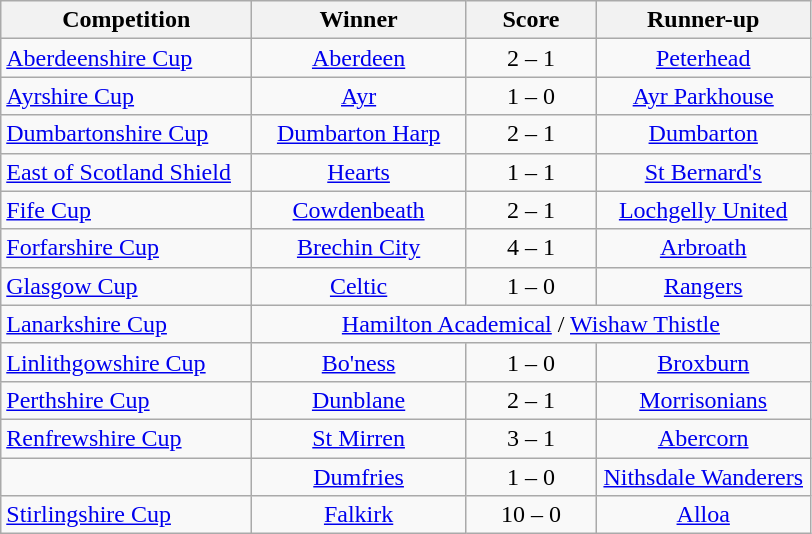<table class="wikitable" style="text-align: center;">
<tr>
<th width=160>Competition</th>
<th width=135>Winner</th>
<th width=80>Score</th>
<th width=135>Runner-up</th>
</tr>
<tr>
<td align=left><a href='#'>Aberdeenshire Cup</a></td>
<td><a href='#'>Aberdeen</a></td>
<td>2 – 1</td>
<td><a href='#'>Peterhead</a></td>
</tr>
<tr>
<td align=left><a href='#'>Ayrshire Cup</a></td>
<td><a href='#'>Ayr</a></td>
<td>1 – 0</td>
<td><a href='#'>Ayr Parkhouse</a></td>
</tr>
<tr>
<td align=left><a href='#'>Dumbartonshire Cup</a></td>
<td><a href='#'>Dumbarton Harp</a></td>
<td>2 – 1</td>
<td><a href='#'>Dumbarton</a></td>
</tr>
<tr>
<td align=left><a href='#'>East of Scotland Shield</a></td>
<td><a href='#'>Hearts</a></td>
<td>1 – 1</td>
<td><a href='#'>St Bernard's</a></td>
</tr>
<tr>
<td align=left><a href='#'>Fife Cup</a></td>
<td><a href='#'>Cowdenbeath</a></td>
<td>2 – 1</td>
<td><a href='#'>Lochgelly United</a></td>
</tr>
<tr>
<td align=left><a href='#'>Forfarshire Cup</a></td>
<td><a href='#'>Brechin City</a></td>
<td>4 – 1</td>
<td><a href='#'>Arbroath</a></td>
</tr>
<tr>
<td align=left><a href='#'>Glasgow Cup</a></td>
<td><a href='#'>Celtic</a></td>
<td>1 – 0</td>
<td><a href='#'>Rangers</a></td>
</tr>
<tr>
<td align=left><a href='#'>Lanarkshire Cup</a></td>
<td colspan = "3"><a href='#'>Hamilton Academical</a> /  <a href='#'>Wishaw Thistle</a></td>
</tr>
<tr>
<td align=left><a href='#'>Linlithgowshire Cup</a></td>
<td><a href='#'>Bo'ness</a></td>
<td>1 – 0</td>
<td><a href='#'>Broxburn</a></td>
</tr>
<tr>
<td align=left><a href='#'>Perthshire Cup</a></td>
<td><a href='#'>Dunblane</a></td>
<td>2 – 1</td>
<td><a href='#'>Morrisonians</a></td>
</tr>
<tr>
<td align=left><a href='#'>Renfrewshire Cup</a></td>
<td><a href='#'>St Mirren</a></td>
<td>3 – 1</td>
<td><a href='#'>Abercorn</a></td>
</tr>
<tr>
<td align=left></td>
<td><a href='#'>Dumfries</a></td>
<td>1 – 0</td>
<td><a href='#'>Nithsdale Wanderers</a></td>
</tr>
<tr>
<td align=left><a href='#'>Stirlingshire Cup</a></td>
<td><a href='#'>Falkirk</a></td>
<td>10 – 0</td>
<td><a href='#'>Alloa</a></td>
</tr>
</table>
